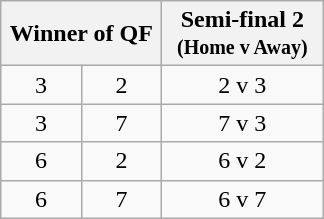<table class="wikitable" style="text-align:center">
<tr>
<th width="100" colspan=2>Winner of QF</th>
<th width="100">Semi-final 2<br><small>(Home v Away)</small></th>
</tr>
<tr>
<td>3</td>
<td>2</td>
<td>2 v 3</td>
</tr>
<tr>
<td>3</td>
<td>7</td>
<td>7 v 3</td>
</tr>
<tr>
<td>6</td>
<td>2</td>
<td>6 v 2</td>
</tr>
<tr>
<td>6</td>
<td>7</td>
<td>6 v 7</td>
</tr>
</table>
